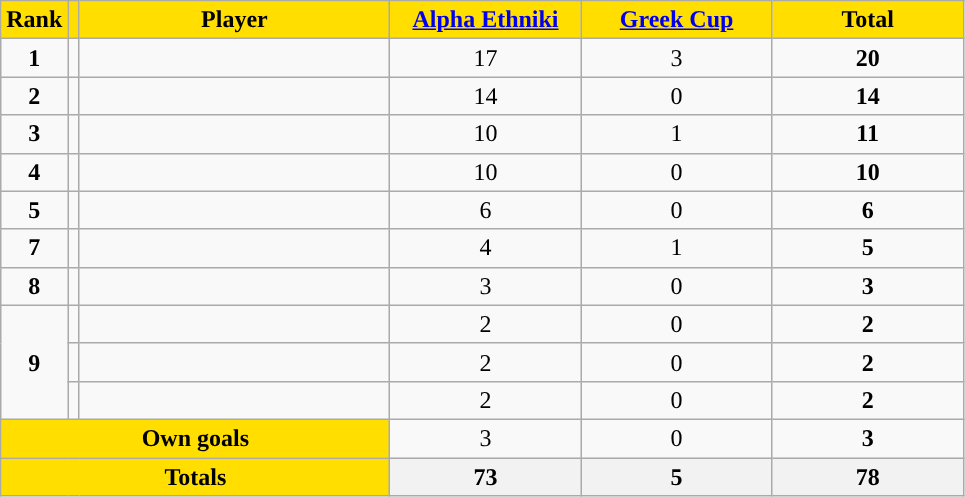<table class="wikitable sortable" style="text-align: center">
<tr>
<th style="background:#FFDE00">Rank</th>
<th style="background:#FFDE00"></th>
<th width=200 style="background:#FFDE00">Player</th>
<th width=120 style="background:#FFDE00"><a href='#'>Alpha Ethniki</a></th>
<th width=120 style="background:#FFDE00"><a href='#'>Greek Cup</a></th>
<th width=120 style="background:#FFDE00">Total</th>
</tr>
<tr>
<td><strong>1</strong></td>
<td></td>
<td align=left></td>
<td>17</td>
<td>3</td>
<td><strong>20</strong></td>
</tr>
<tr>
<td><strong>2</strong></td>
<td></td>
<td align=left></td>
<td>14</td>
<td>0</td>
<td><strong>14</strong></td>
</tr>
<tr>
<td><strong>3</strong></td>
<td></td>
<td align=left></td>
<td>10</td>
<td>1</td>
<td><strong>11</strong></td>
</tr>
<tr>
<td><strong>4</strong></td>
<td></td>
<td align=left></td>
<td>10</td>
<td>0</td>
<td><strong>10</strong></td>
</tr>
<tr>
<td><strong>5</strong></td>
<td></td>
<td align=left></td>
<td>6</td>
<td>0</td>
<td><strong>6</strong></td>
</tr>
<tr>
<td><strong>7</strong></td>
<td></td>
<td align=left></td>
<td>4</td>
<td>1</td>
<td><strong>5</strong></td>
</tr>
<tr>
<td><strong>8</strong></td>
<td></td>
<td align=left></td>
<td>3</td>
<td>0</td>
<td><strong>3</strong></td>
</tr>
<tr>
<td rowspan=3><strong>9</strong></td>
<td></td>
<td align=left></td>
<td>2</td>
<td>0</td>
<td><strong>2</strong></td>
</tr>
<tr>
<td></td>
<td align=left></td>
<td>2</td>
<td>0</td>
<td><strong>2</strong></td>
</tr>
<tr>
<td></td>
<td align=left></td>
<td>2</td>
<td>0</td>
<td><strong>2</strong></td>
</tr>
<tr class="sortbottom">
<td colspan=3 style="background:#FFDE00"><strong>Own goals</strong></td>
<td>3</td>
<td>0</td>
<td><strong>3</strong></td>
</tr>
<tr class="sortbottom">
<th colspan=3 style="background:#FFDE00"><strong>Totals</strong></th>
<th><strong>73</strong></th>
<th><strong> 5</strong></th>
<th><strong>78</strong></th>
</tr>
</table>
